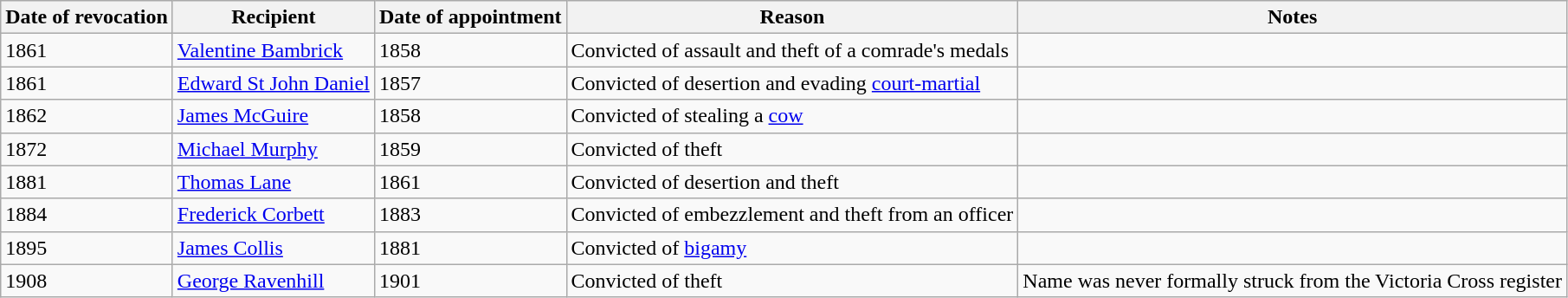<table class="wikitable">
<tr>
<th>Date of revocation</th>
<th>Recipient</th>
<th>Date of appointment</th>
<th>Reason</th>
<th>Notes</th>
</tr>
<tr>
<td>1861</td>
<td><a href='#'>Valentine Bambrick</a></td>
<td>1858</td>
<td>Convicted of assault and theft of a comrade's medals</td>
<td></td>
</tr>
<tr>
<td>1861</td>
<td><a href='#'>Edward St John Daniel</a></td>
<td>1857</td>
<td>Convicted of desertion and evading <a href='#'>court-martial</a></td>
<td></td>
</tr>
<tr>
<td>1862</td>
<td><a href='#'>James McGuire</a></td>
<td>1858</td>
<td>Convicted of stealing a <a href='#'>cow</a></td>
<td></td>
</tr>
<tr>
<td>1872</td>
<td><a href='#'>Michael Murphy</a></td>
<td>1859</td>
<td>Convicted of theft</td>
<td></td>
</tr>
<tr>
<td>1881</td>
<td><a href='#'>Thomas Lane</a></td>
<td>1861</td>
<td>Convicted of desertion and theft</td>
<td></td>
</tr>
<tr>
<td>1884</td>
<td><a href='#'>Frederick Corbett</a></td>
<td>1883</td>
<td>Convicted of embezzlement and theft from an officer</td>
<td></td>
</tr>
<tr>
<td>1895</td>
<td><a href='#'>James Collis</a></td>
<td>1881</td>
<td>Convicted of <a href='#'>bigamy</a></td>
<td></td>
</tr>
<tr>
<td>1908</td>
<td><a href='#'>George Ravenhill</a></td>
<td>1901</td>
<td>Convicted of theft</td>
<td>Name was never formally struck from the Victoria Cross register</td>
</tr>
</table>
